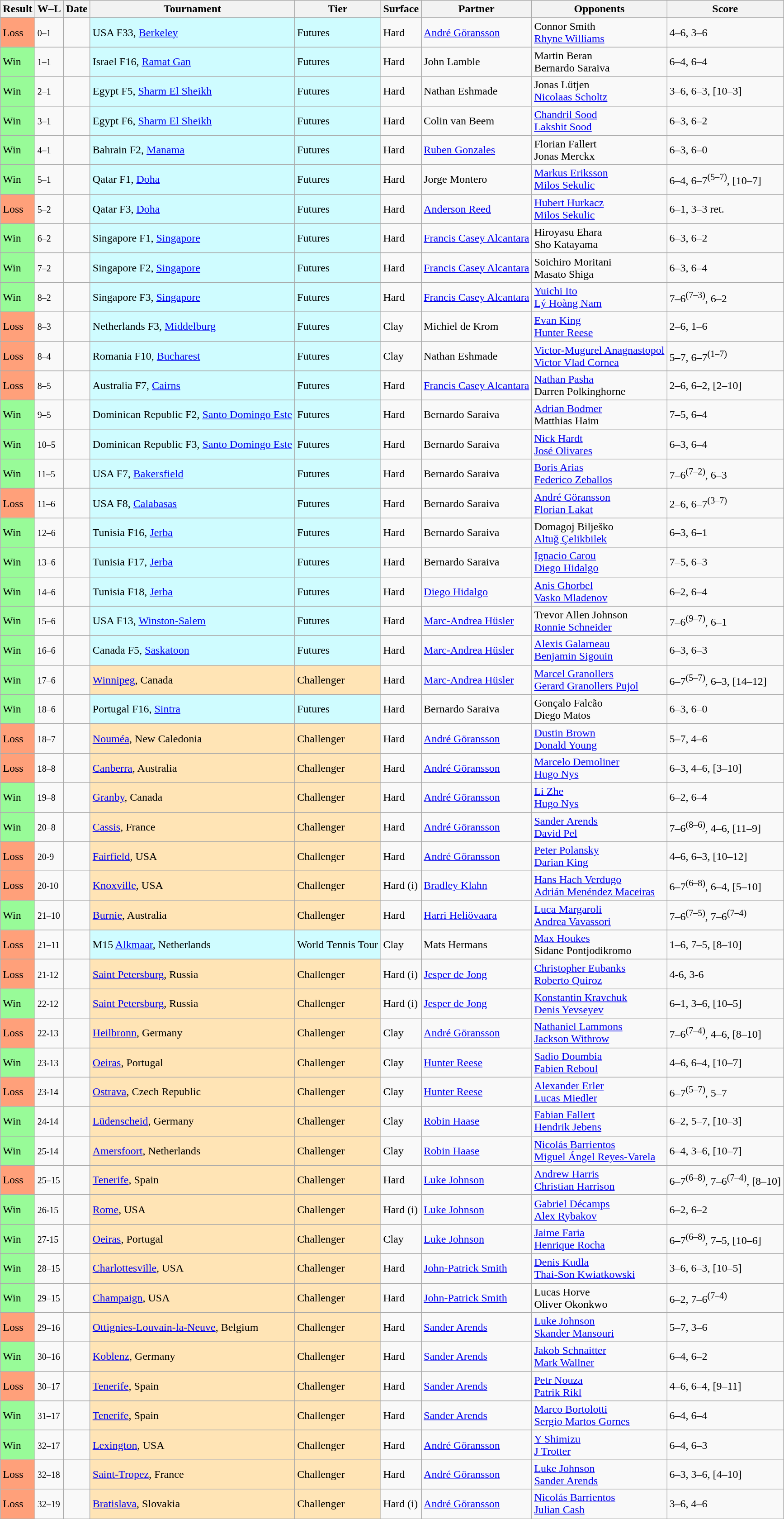<table class="sortable wikitable">
<tr>
<th>Result</th>
<th class="unsortable">W–L</th>
<th>Date</th>
<th>Tournament</th>
<th>Tier</th>
<th>Surface</th>
<th>Partner</th>
<th>Opponents</th>
<th class="unsortable">Score</th>
</tr>
<tr>
<td bgcolor=FFA07A>Loss</td>
<td><small>0–1</small></td>
<td></td>
<td style="background:#cffcff;">USA F33, <a href='#'>Berkeley</a></td>
<td style="background:#cffcff;">Futures</td>
<td>Hard</td>
<td> <a href='#'>André Göransson</a></td>
<td> Connor Smith<br> <a href='#'>Rhyne Williams</a></td>
<td>4–6, 3–6</td>
</tr>
<tr>
<td bgcolor=98FB98>Win</td>
<td><small>1–1</small></td>
<td></td>
<td style="background:#cffcff;">Israel F16, <a href='#'>Ramat Gan</a></td>
<td style="background:#cffcff;">Futures</td>
<td>Hard</td>
<td> John Lamble</td>
<td> Martin Beran<br> Bernardo Saraiva</td>
<td>6–4, 6–4</td>
</tr>
<tr>
<td bgcolor=98FB98>Win</td>
<td><small>2–1</small></td>
<td></td>
<td style="background:#cffcff;">Egypt F5, <a href='#'>Sharm El Sheikh</a></td>
<td style="background:#cffcff;">Futures</td>
<td>Hard</td>
<td> Nathan Eshmade</td>
<td> Jonas Lütjen<br> <a href='#'>Nicolaas Scholtz</a></td>
<td>3–6, 6–3, [10–3]</td>
</tr>
<tr>
<td bgcolor=98FB98>Win</td>
<td><small>3–1</small></td>
<td></td>
<td style="background:#cffcff;">Egypt F6, <a href='#'>Sharm El Sheikh</a></td>
<td style="background:#cffcff;">Futures</td>
<td>Hard</td>
<td> Colin van Beem</td>
<td> <a href='#'>Chandril Sood</a><br> <a href='#'>Lakshit Sood</a></td>
<td>6–3, 6–2</td>
</tr>
<tr>
<td bgcolor=98FB98>Win</td>
<td><small>4–1</small></td>
<td></td>
<td style="background:#cffcff;">Bahrain F2, <a href='#'>Manama</a></td>
<td style="background:#cffcff;">Futures</td>
<td>Hard</td>
<td> <a href='#'>Ruben Gonzales</a></td>
<td> Florian Fallert<br> Jonas Merckx</td>
<td>6–3, 6–0</td>
</tr>
<tr>
<td bgcolor=98FB98>Win</td>
<td><small>5–1</small></td>
<td></td>
<td style="background:#cffcff;">Qatar F1, <a href='#'>Doha</a></td>
<td style="background:#cffcff;">Futures</td>
<td>Hard</td>
<td> Jorge Montero</td>
<td> <a href='#'>Markus Eriksson</a><br> <a href='#'>Milos Sekulic</a></td>
<td>6–4, 6–7<sup>(5–7)</sup>, [10–7]</td>
</tr>
<tr>
<td bgcolor=FFA07A>Loss</td>
<td><small>5–2</small></td>
<td></td>
<td style="background:#cffcff;">Qatar F3, <a href='#'>Doha</a></td>
<td style="background:#cffcff;">Futures</td>
<td>Hard</td>
<td> <a href='#'>Anderson Reed</a></td>
<td> <a href='#'>Hubert Hurkacz</a><br> <a href='#'>Milos Sekulic</a></td>
<td>6–1, 3–3 ret.</td>
</tr>
<tr>
<td bgcolor=98FB98>Win</td>
<td><small>6–2</small></td>
<td></td>
<td style="background:#cffcff;">Singapore F1, <a href='#'>Singapore</a></td>
<td style="background:#cffcff;">Futures</td>
<td>Hard</td>
<td> <a href='#'>Francis Casey Alcantara</a></td>
<td> Hiroyasu Ehara<br> Sho Katayama</td>
<td>6–3, 6–2</td>
</tr>
<tr>
<td bgcolor=98FB98>Win</td>
<td><small>7–2</small></td>
<td></td>
<td style="background:#cffcff;">Singapore F2, <a href='#'>Singapore</a></td>
<td style="background:#cffcff;">Futures</td>
<td>Hard</td>
<td> <a href='#'>Francis Casey Alcantara</a></td>
<td> Soichiro Moritani<br> Masato Shiga</td>
<td>6–3, 6–4</td>
</tr>
<tr>
<td bgcolor=98FB98>Win</td>
<td><small>8–2</small></td>
<td></td>
<td style="background:#cffcff;">Singapore F3, <a href='#'>Singapore</a></td>
<td style="background:#cffcff;">Futures</td>
<td>Hard</td>
<td> <a href='#'>Francis Casey Alcantara</a></td>
<td> <a href='#'>Yuichi Ito</a><br> <a href='#'>Lý Hoàng Nam</a></td>
<td>7–6<sup>(7–3)</sup>, 6–2</td>
</tr>
<tr>
<td bgcolor=FFA07A>Loss</td>
<td><small>8–3</small></td>
<td></td>
<td style="background:#cffcff;">Netherlands F3, <a href='#'>Middelburg</a></td>
<td style="background:#cffcff;">Futures</td>
<td>Clay</td>
<td> Michiel de Krom</td>
<td> <a href='#'>Evan King</a><br> <a href='#'>Hunter Reese</a></td>
<td>2–6, 1–6</td>
</tr>
<tr>
<td bgcolor=FFA07A>Loss</td>
<td><small>8–4</small></td>
<td></td>
<td style="background:#cffcff;">Romania F10, <a href='#'>Bucharest</a></td>
<td style="background:#cffcff;">Futures</td>
<td>Clay</td>
<td> Nathan Eshmade</td>
<td> <a href='#'>Victor-Mugurel Anagnastopol</a><br> <a href='#'>Victor Vlad Cornea</a></td>
<td>5–7, 6–7<sup>(1–7)</sup></td>
</tr>
<tr>
<td bgcolor=FFA07A>Loss</td>
<td><small>8–5</small></td>
<td></td>
<td style="background:#cffcff;">Australia F7, <a href='#'>Cairns</a></td>
<td style="background:#cffcff;">Futures</td>
<td>Hard</td>
<td> <a href='#'>Francis Casey Alcantara</a></td>
<td> <a href='#'>Nathan Pasha</a><br> Darren Polkinghorne</td>
<td>2–6, 6–2, [2–10]</td>
</tr>
<tr>
<td bgcolor=98FB98>Win</td>
<td><small>9–5</small></td>
<td></td>
<td style="background:#cffcff;">Dominican Republic F2, <a href='#'>Santo Domingo Este</a></td>
<td style="background:#cffcff;">Futures</td>
<td>Hard</td>
<td> Bernardo Saraiva</td>
<td> <a href='#'>Adrian Bodmer</a><br> Matthias Haim</td>
<td>7–5, 6–4</td>
</tr>
<tr>
<td bgcolor=98FB98>Win</td>
<td><small>10–5</small></td>
<td></td>
<td style="background:#cffcff;">Dominican Republic F3, <a href='#'>Santo Domingo Este</a></td>
<td style="background:#cffcff;">Futures</td>
<td>Hard</td>
<td> Bernardo Saraiva</td>
<td> <a href='#'>Nick Hardt</a><br> <a href='#'>José Olivares</a></td>
<td>6–3, 6–4</td>
</tr>
<tr>
<td bgcolor=98FB98>Win</td>
<td><small>11–5</small></td>
<td></td>
<td style="background:#cffcff;">USA F7, <a href='#'>Bakersfield</a></td>
<td style="background:#cffcff;">Futures</td>
<td>Hard</td>
<td> Bernardo Saraiva</td>
<td> <a href='#'>Boris Arias</a><br> <a href='#'>Federico Zeballos</a></td>
<td>7–6<sup>(7–2)</sup>, 6–3</td>
</tr>
<tr>
<td bgcolor=FFA07A>Loss</td>
<td><small>11–6</small></td>
<td></td>
<td style="background:#cffcff;">USA F8, <a href='#'>Calabasas</a></td>
<td style="background:#cffcff;">Futures</td>
<td>Hard</td>
<td> Bernardo Saraiva</td>
<td> <a href='#'>André Göransson</a><br> <a href='#'>Florian Lakat</a></td>
<td>2–6, 6–7<sup>(3–7)</sup></td>
</tr>
<tr>
<td bgcolor=98FB98>Win</td>
<td><small>12–6</small></td>
<td></td>
<td style="background:#cffcff;">Tunisia F16, <a href='#'>Jerba</a></td>
<td style="background:#cffcff;">Futures</td>
<td>Hard</td>
<td> Bernardo Saraiva</td>
<td> Domagoj Bilješko<br> <a href='#'>Altuğ Çelikbilek</a></td>
<td>6–3, 6–1</td>
</tr>
<tr>
<td bgcolor=98FB98>Win</td>
<td><small>13–6</small></td>
<td></td>
<td style="background:#cffcff;">Tunisia F17, <a href='#'>Jerba</a></td>
<td style="background:#cffcff;">Futures</td>
<td>Hard</td>
<td> Bernardo Saraiva</td>
<td> <a href='#'>Ignacio Carou</a><br> <a href='#'>Diego Hidalgo</a></td>
<td>7–5, 6–3</td>
</tr>
<tr>
<td bgcolor=98FB98>Win</td>
<td><small>14–6</small></td>
<td></td>
<td style="background:#cffcff;">Tunisia F18, <a href='#'>Jerba</a></td>
<td style="background:#cffcff;">Futures</td>
<td>Hard</td>
<td> <a href='#'>Diego Hidalgo</a></td>
<td> <a href='#'>Anis Ghorbel</a><br> <a href='#'>Vasko Mladenov</a></td>
<td>6–2, 6–4</td>
</tr>
<tr>
<td bgcolor=98FB98>Win</td>
<td><small>15–6</small></td>
<td></td>
<td style="background:#cffcff;">USA F13, <a href='#'>Winston-Salem</a></td>
<td style="background:#cffcff;">Futures</td>
<td>Hard</td>
<td> <a href='#'>Marc-Andrea Hüsler</a></td>
<td> Trevor Allen Johnson<br> <a href='#'>Ronnie Schneider</a></td>
<td>7–6<sup>(9–7)</sup>, 6–1</td>
</tr>
<tr>
<td bgcolor=98FB98>Win</td>
<td><small>16–6</small></td>
<td></td>
<td style="background:#cffcff;">Canada F5, <a href='#'>Saskatoon</a></td>
<td style="background:#cffcff;">Futures</td>
<td>Hard</td>
<td> <a href='#'>Marc-Andrea Hüsler</a></td>
<td> <a href='#'>Alexis Galarneau</a><br> <a href='#'>Benjamin Sigouin</a></td>
<td>6–3, 6–3</td>
</tr>
<tr>
<td bgcolor=98FB98>Win</td>
<td><small>17–6</small></td>
<td><a href='#'></a></td>
<td style="background:moccasin;"><a href='#'>Winnipeg</a>, Canada</td>
<td style="background:moccasin;">Challenger</td>
<td>Hard</td>
<td> <a href='#'>Marc-Andrea Hüsler</a></td>
<td> <a href='#'>Marcel Granollers</a><br> <a href='#'>Gerard Granollers Pujol</a></td>
<td>6–7<sup>(5–7)</sup>, 6–3, [14–12]</td>
</tr>
<tr>
<td bgcolor=98FB98>Win</td>
<td><small>18–6</small></td>
<td></td>
<td style="background:#cffcff;">Portugal F16, <a href='#'>Sintra</a></td>
<td style="background:#cffcff;">Futures</td>
<td>Hard</td>
<td> Bernardo Saraiva</td>
<td> Gonçalo Falcão<br> Diego Matos</td>
<td>6–3, 6–0</td>
</tr>
<tr>
<td bgcolor=FFA07A>Loss</td>
<td><small>18–7</small></td>
<td><a href='#'></a></td>
<td bgcolor=FFE4B5><a href='#'>Nouméa</a>, New Caledonia</td>
<td bgcolor=moccasin>Challenger</td>
<td>Hard</td>
<td> <a href='#'>André Göransson</a></td>
<td> <a href='#'>Dustin Brown</a><br> <a href='#'>Donald Young</a></td>
<td>5–7, 4–6</td>
</tr>
<tr>
<td bgcolor=FFA07A>Loss</td>
<td><small>18–8</small></td>
<td><a href='#'></a></td>
<td bgcolor=FFE4B5><a href='#'>Canberra</a>, Australia</td>
<td bgcolor=moccasin>Challenger</td>
<td>Hard</td>
<td> <a href='#'>André Göransson</a></td>
<td> <a href='#'>Marcelo Demoliner</a><br> <a href='#'>Hugo Nys</a></td>
<td>6–3, 4–6, [3–10]</td>
</tr>
<tr>
<td bgcolor=98FB98>Win</td>
<td><small>19–8</small></td>
<td><a href='#'></a></td>
<td style="background:moccasin;"><a href='#'>Granby</a>, Canada</td>
<td style="background:moccasin;">Challenger</td>
<td>Hard</td>
<td> <a href='#'>André Göransson</a></td>
<td> <a href='#'>Li Zhe</a><br> <a href='#'>Hugo Nys</a></td>
<td>6–2, 6–4</td>
</tr>
<tr>
<td bgcolor=98FB98>Win</td>
<td><small>20–8</small></td>
<td><a href='#'></a></td>
<td style="background:moccasin;"><a href='#'>Cassis</a>, France</td>
<td style="background:moccasin;">Challenger</td>
<td>Hard</td>
<td> <a href='#'>André Göransson</a></td>
<td> <a href='#'>Sander Arends</a><br> <a href='#'>David Pel</a></td>
<td>7–6<sup>(8–6)</sup>, 4–6, [11–9]</td>
</tr>
<tr>
<td bgcolor=FFA07A>Loss</td>
<td><small>20-9</small></td>
<td><a href='#'></a></td>
<td bgcolor=FFE4B5><a href='#'>Fairfield</a>, USA</td>
<td bgcolor=moccasin>Challenger</td>
<td>Hard</td>
<td> <a href='#'>André Göransson</a></td>
<td> <a href='#'>Peter Polansky</a><br> <a href='#'>Darian King</a></td>
<td>4–6, 6–3, [10–12]</td>
</tr>
<tr>
<td bgcolor=FFA07A>Loss</td>
<td><small>20-10</small></td>
<td><a href='#'></a></td>
<td bgcolor=FFE4B5><a href='#'>Knoxville</a>, USA</td>
<td bgcolor=moccasin>Challenger</td>
<td>Hard (i)</td>
<td> <a href='#'>Bradley Klahn</a></td>
<td> <a href='#'>Hans Hach Verdugo</a><br> <a href='#'>Adrián Menéndez Maceiras</a></td>
<td>6–7<sup>(6–8)</sup>, 6–4, [5–10]</td>
</tr>
<tr>
<td bgcolor=98FB98>Win</td>
<td><small>21–10</small></td>
<td><a href='#'></a></td>
<td style="background:moccasin;"><a href='#'>Burnie</a>, Australia</td>
<td style="background:moccasin;">Challenger</td>
<td>Hard</td>
<td> <a href='#'>Harri Heliövaara</a></td>
<td> <a href='#'>Luca Margaroli</a><br> <a href='#'>Andrea Vavassori</a></td>
<td>7–6<sup>(7–5)</sup>, 7–6<sup>(7–4)</sup></td>
</tr>
<tr>
<td bgcolor=FFA07A>Loss</td>
<td><small>21–11</small></td>
<td></td>
<td style="background:#cffcff;">M15 <a href='#'>Alkmaar</a>, Netherlands</td>
<td style="background:#cffcff;">World Tennis Tour</td>
<td>Clay</td>
<td> Mats Hermans</td>
<td> <a href='#'>Max Houkes</a><br> Sidane Pontjodikromo</td>
<td>1–6, 7–5, [8–10]</td>
</tr>
<tr>
<td bgcolor=FFA07A>Loss</td>
<td><small>21-12</small></td>
<td><a href='#'></a></td>
<td bgcolor=FFE4B5><a href='#'>Saint Petersburg</a>, Russia</td>
<td bgcolor=moccasin>Challenger</td>
<td>Hard (i)</td>
<td> <a href='#'>Jesper de Jong</a></td>
<td> <a href='#'>Christopher Eubanks</a><br> <a href='#'>Roberto Quiroz</a></td>
<td>4-6, 3-6</td>
</tr>
<tr>
<td bgcolor=98FB98>Win</td>
<td><small>22-12</small></td>
<td><a href='#'></a></td>
<td bgcolor=FFE4B5><a href='#'>Saint Petersburg</a>, Russia</td>
<td bgcolor=moccasin>Challenger</td>
<td>Hard (i)</td>
<td> <a href='#'>Jesper de Jong</a></td>
<td> <a href='#'>Konstantin Kravchuk</a><br> <a href='#'>Denis Yevseyev</a></td>
<td>6–1, 3–6, [10–5]</td>
</tr>
<tr>
<td bgcolor=FFA07A>Loss</td>
<td><small>22-13</small></td>
<td><a href='#'></a></td>
<td bgcolor=FFE4B5><a href='#'>Heilbronn</a>, Germany</td>
<td bgcolor=moccasin>Challenger</td>
<td>Clay</td>
<td> <a href='#'>André Göransson</a></td>
<td> <a href='#'>Nathaniel Lammons</a><br> <a href='#'>Jackson Withrow</a></td>
<td>7–6<sup>(7–4)</sup>, 4–6, [8–10]</td>
</tr>
<tr>
<td bgcolor=98FB98>Win</td>
<td><small>23-13</small></td>
<td><a href='#'></a></td>
<td bgcolor=FFE4B5><a href='#'>Oeiras</a>, Portugal</td>
<td bgcolor=moccasin>Challenger</td>
<td>Clay</td>
<td> <a href='#'>Hunter Reese</a></td>
<td> <a href='#'>Sadio Doumbia</a><br> <a href='#'>Fabien Reboul</a></td>
<td>4–6, 6–4, [10–7]</td>
</tr>
<tr>
<td bgcolor=FFA07A>Loss</td>
<td><small>23-14</small></td>
<td><a href='#'></a></td>
<td bgcolor=FFE4B5><a href='#'>Ostrava</a>, Czech Republic</td>
<td bgcolor=moccasin>Challenger</td>
<td>Clay</td>
<td> <a href='#'>Hunter Reese</a></td>
<td> <a href='#'>Alexander Erler</a><br> <a href='#'>Lucas Miedler</a></td>
<td>6–7<sup>(5–7)</sup>, 5–7</td>
</tr>
<tr>
<td bgcolor=98FB98>Win</td>
<td><small>24-14</small></td>
<td><a href='#'></a></td>
<td bgcolor=FFE4B5><a href='#'>Lüdenscheid</a>, Germany</td>
<td bgcolor=moccasin>Challenger</td>
<td>Clay</td>
<td> <a href='#'>Robin Haase</a></td>
<td> <a href='#'>Fabian Fallert</a><br> <a href='#'>Hendrik Jebens</a></td>
<td>6–2, 5–7, [10–3]</td>
</tr>
<tr>
<td bgcolor=98FB98>Win</td>
<td><small>25-14</small></td>
<td><a href='#'></a></td>
<td bgcolor=FFE4B5><a href='#'>Amersfoort</a>, Netherlands</td>
<td bgcolor=moccasin>Challenger</td>
<td>Clay</td>
<td> <a href='#'>Robin Haase</a></td>
<td> <a href='#'>Nicolás Barrientos</a><br> <a href='#'>Miguel Ángel Reyes-Varela</a></td>
<td>6–4, 3–6, [10–7]</td>
</tr>
<tr>
<td bgcolor=FFA07A>Loss</td>
<td><small>25–15</small></td>
<td><a href='#'></a></td>
<td style="background:moccasin;"><a href='#'>Tenerife</a>, Spain</td>
<td style="background:moccasin;">Challenger</td>
<td>Hard</td>
<td> <a href='#'>Luke Johnson</a></td>
<td> <a href='#'>Andrew Harris</a><br> <a href='#'>Christian Harrison</a></td>
<td>6–7<sup>(6–8)</sup>, 7–6<sup>(7–4)</sup>, [8–10]</td>
</tr>
<tr>
<td bgcolor=98FB98>Win</td>
<td><small>26-15</small></td>
<td><a href='#'></a></td>
<td bgcolor=FFE4B5><a href='#'>Rome</a>, USA</td>
<td bgcolor=moccasin>Challenger</td>
<td>Hard (i)</td>
<td> <a href='#'>Luke Johnson</a></td>
<td> <a href='#'>Gabriel Décamps</a><br> <a href='#'>Alex Rybakov</a></td>
<td>6–2, 6–2</td>
</tr>
<tr>
<td bgcolor=98FB98>Win</td>
<td><small>27-15</small></td>
<td><a href='#'></a></td>
<td bgcolor=FFE4B5><a href='#'>Oeiras</a>, Portugal</td>
<td bgcolor=moccasin>Challenger</td>
<td>Clay</td>
<td> <a href='#'>Luke Johnson</a></td>
<td> <a href='#'>Jaime Faria</a><br> <a href='#'>Henrique Rocha</a></td>
<td>6–7<sup>(6–8)</sup>, 7–5, [10–6]</td>
</tr>
<tr>
<td bgcolor=98FB98>Win</td>
<td><small>28–15</small></td>
<td><a href='#'></a></td>
<td bgcolor=FFE4B5><a href='#'>Charlottesville</a>, USA</td>
<td bgcolor=moccasin>Challenger</td>
<td>Hard</td>
<td> <a href='#'>John-Patrick Smith</a></td>
<td> <a href='#'>Denis Kudla</a><br> <a href='#'>Thai-Son Kwiatkowski</a></td>
<td>3–6, 6–3, [10–5]</td>
</tr>
<tr>
<td bgcolor=98FB98>Win</td>
<td><small>29–15</small></td>
<td><a href='#'></a></td>
<td bgcolor=FFE4B5><a href='#'>Champaign</a>, USA</td>
<td bgcolor=moccasin>Challenger</td>
<td>Hard</td>
<td> <a href='#'>John-Patrick Smith</a></td>
<td> Lucas Horve<br> Oliver Okonkwo</td>
<td>6–2, 7–6<sup>(7–4)</sup></td>
</tr>
<tr>
<td bgcolor=FFA07A>Loss</td>
<td><small>29–16</small></td>
<td><a href='#'></a></td>
<td bgcolor=FFE4B5><a href='#'>Ottignies-Louvain-la-Neuve</a>, Belgium</td>
<td bgcolor=moccasin>Challenger</td>
<td>Hard</td>
<td> <a href='#'>Sander Arends</a></td>
<td> <a href='#'>Luke Johnson</a><br> <a href='#'>Skander Mansouri</a></td>
<td>5–7, 3–6</td>
</tr>
<tr>
<td bgcolor=98FB98>Win</td>
<td><small>30–16</small></td>
<td><a href='#'></a></td>
<td bgcolor=FFE4B5><a href='#'>Koblenz</a>, Germany</td>
<td bgcolor=moccasin>Challenger</td>
<td>Hard</td>
<td> <a href='#'>Sander Arends</a></td>
<td> <a href='#'>Jakob Schnaitter</a><br> <a href='#'>Mark Wallner</a></td>
<td>6–4, 6–2</td>
</tr>
<tr>
<td bgcolor=FFA07A>Loss</td>
<td><small>30–17</small></td>
<td><a href='#'></a></td>
<td bgcolor=FFE4B5><a href='#'>Tenerife</a>, Spain</td>
<td bgcolor=moccasin>Challenger</td>
<td>Hard</td>
<td> <a href='#'>Sander Arends</a></td>
<td> <a href='#'>Petr Nouza</a> <br> <a href='#'>Patrik Rikl</a></td>
<td>4–6, 6–4, [9–11]</td>
</tr>
<tr>
<td bgcolor=98FB98>Win</td>
<td><small>31–17</small></td>
<td><a href='#'></a></td>
<td bgcolor=FFE4B5><a href='#'>Tenerife</a>, Spain</td>
<td bgcolor=moccasin>Challenger</td>
<td>Hard</td>
<td> <a href='#'>Sander Arends</a></td>
<td> <a href='#'>Marco Bortolotti</a> <br> <a href='#'>Sergio Martos Gornes</a></td>
<td>6–4, 6–4</td>
</tr>
<tr>
<td bgcolor=98FB98>Win</td>
<td><small>32–17</small></td>
<td><a href='#'></a></td>
<td bgcolor=FFE4B5><a href='#'>Lexington</a>, USA</td>
<td bgcolor=moccasin>Challenger</td>
<td>Hard</td>
<td> <a href='#'>André Göransson</a></td>
<td> <a href='#'>Y Shimizu</a><br> <a href='#'>J Trotter</a></td>
<td>6–4, 6–3</td>
</tr>
<tr>
<td bgcolor=FFA07A>Loss</td>
<td><small>32–18</small></td>
<td><a href='#'></a></td>
<td style="background:moccasin;"><a href='#'>Saint-Tropez</a>, France</td>
<td style="background:moccasin;">Challenger</td>
<td>Hard</td>
<td> <a href='#'>André Göransson</a></td>
<td> <a href='#'>Luke Johnson</a><br> <a href='#'>Sander Arends</a></td>
<td>6–3, 3–6, [4–10]</td>
</tr>
<tr>
<td bgcolor=FFA07A>Loss</td>
<td><small>32–19</small></td>
<td><a href='#'></a></td>
<td style="background:moccasin;"><a href='#'>Bratislava</a>, Slovakia</td>
<td style="background:moccasin;">Challenger</td>
<td>Hard (i)</td>
<td> <a href='#'>André Göransson</a></td>
<td> <a href='#'>Nicolás Barrientos</a><br> <a href='#'>Julian Cash</a></td>
<td>3–6, 4–6</td>
</tr>
</table>
